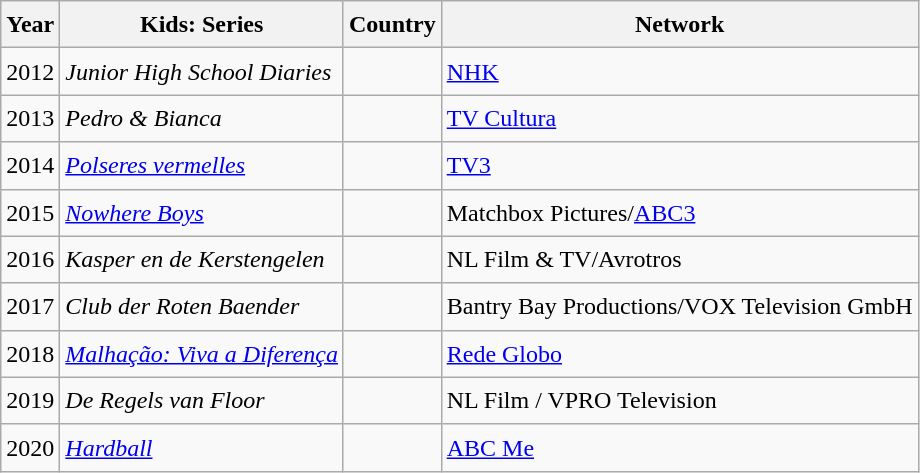<table class="wikitable" style="font-size:1.00em; line-height:1.5em;">
<tr>
<th>Year</th>
<th>Kids: Series</th>
<th>Country</th>
<th>Network</th>
</tr>
<tr>
<td>2012</td>
<td><em>Junior High School Diaries</em></td>
<td></td>
<td><a href='#'>NHK</a></td>
</tr>
<tr>
<td>2013</td>
<td><em>Pedro & Bianca</em></td>
<td></td>
<td><a href='#'>TV Cultura</a></td>
</tr>
<tr>
<td>2014</td>
<td><em><a href='#'>Polseres vermelles</a></em></td>
<td></td>
<td><a href='#'>TV3</a></td>
</tr>
<tr>
<td>2015</td>
<td><em><a href='#'>Nowhere Boys</a></em></td>
<td></td>
<td>Matchbox Pictures/<a href='#'>ABC3</a></td>
</tr>
<tr>
<td>2016</td>
<td><em>Kasper en de Kerstengelen</em></td>
<td></td>
<td>NL Film & TV/Avrotros</td>
</tr>
<tr>
<td>2017</td>
<td><em>Club der Roten Baender</em></td>
<td></td>
<td>Bantry Bay Productions/VOX Television GmbH</td>
</tr>
<tr>
<td>2018</td>
<td><em><a href='#'>Malhação: Viva a Diferença</a></em></td>
<td></td>
<td><a href='#'>Rede Globo</a></td>
</tr>
<tr>
<td>2019</td>
<td><em>De Regels van Floor</em></td>
<td></td>
<td>NL Film / VPRO Television</td>
</tr>
<tr>
<td>2020</td>
<td><em><a href='#'>Hardball</a></em></td>
<td></td>
<td><a href='#'>ABC Me</a></td>
</tr>
</table>
